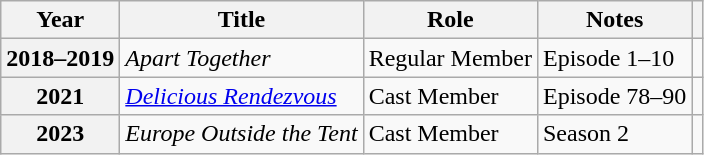<table class="wikitable plainrowheaders sortable">
<tr>
<th scope="col">Year</th>
<th scope="col">Title</th>
<th scope="col">Role</th>
<th scope="col">Notes</th>
<th scope="col" class="unsortable"></th>
</tr>
<tr>
<th scope="row">2018–2019</th>
<td><em> Apart Together</em></td>
<td>Regular Member</td>
<td>Episode 1–10</td>
<td style="text-align:center"></td>
</tr>
<tr>
<th scope="row">2021</th>
<td><em><a href='#'>Delicious Rendezvous</a></em></td>
<td>Cast Member</td>
<td>Episode 78–90</td>
<td style="text-align:center"></td>
</tr>
<tr>
<th scope="row">2023</th>
<td><em>Europe Outside the Tent</em></td>
<td>Cast Member</td>
<td>Season 2</td>
<td style="text-align:center"></td>
</tr>
</table>
